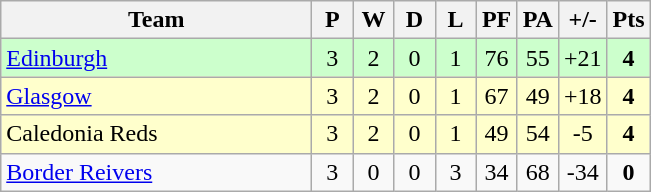<table class="wikitable" style="text-align: center;">
<tr>
<th width="200">Team</th>
<th width="20">P</th>
<th width="20">W</th>
<th width="20">D</th>
<th width="20">L</th>
<th width="20">PF</th>
<th width="20">PA</th>
<th width="25">+/-</th>
<th width="20">Pts</th>
</tr>
<tr bgcolor="#ccffcc">
<td align="left"><a href='#'>Edinburgh</a></td>
<td>3</td>
<td>2</td>
<td>0</td>
<td>1</td>
<td>76</td>
<td>55</td>
<td>+21</td>
<td><strong>4</strong></td>
</tr>
<tr bgcolor="#ffffcc">
<td align="left"><a href='#'>Glasgow</a></td>
<td>3</td>
<td>2</td>
<td>0</td>
<td>1</td>
<td>67</td>
<td>49</td>
<td>+18</td>
<td><strong>4</strong></td>
</tr>
<tr bgcolor="#ffffcc">
<td align="left">Caledonia Reds</td>
<td>3</td>
<td>2</td>
<td>0</td>
<td>1</td>
<td>49</td>
<td>54</td>
<td>-5</td>
<td><strong>4</strong></td>
</tr>
<tr>
<td align="left"><a href='#'>Border Reivers</a></td>
<td>3</td>
<td>0</td>
<td>0</td>
<td>3</td>
<td>34</td>
<td>68</td>
<td>-34</td>
<td><strong>0</strong></td>
</tr>
</table>
